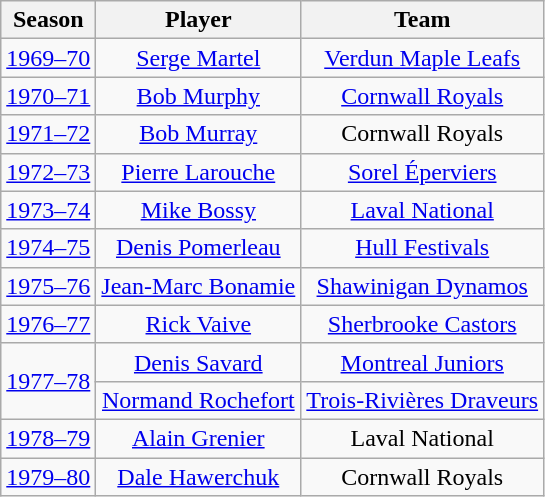<table class="wikitable" style="text-align:center">
<tr>
<th>Season</th>
<th>Player</th>
<th>Team</th>
</tr>
<tr>
<td><a href='#'>1969–70</a></td>
<td><a href='#'>Serge Martel</a></td>
<td><a href='#'>Verdun Maple Leafs</a></td>
</tr>
<tr>
<td><a href='#'>1970–71</a></td>
<td><a href='#'>Bob Murphy</a></td>
<td><a href='#'>Cornwall Royals</a></td>
</tr>
<tr>
<td><a href='#'>1971–72</a></td>
<td><a href='#'>Bob Murray</a></td>
<td>Cornwall Royals</td>
</tr>
<tr>
<td><a href='#'>1972–73</a></td>
<td><a href='#'>Pierre Larouche</a></td>
<td><a href='#'>Sorel Éperviers</a></td>
</tr>
<tr>
<td><a href='#'>1973–74</a></td>
<td><a href='#'>Mike Bossy</a></td>
<td><a href='#'>Laval National</a></td>
</tr>
<tr>
<td><a href='#'>1974–75</a></td>
<td><a href='#'>Denis Pomerleau</a></td>
<td><a href='#'>Hull Festivals</a></td>
</tr>
<tr>
<td><a href='#'>1975–76</a></td>
<td><a href='#'>Jean-Marc Bonamie</a></td>
<td><a href='#'>Shawinigan Dynamos</a></td>
</tr>
<tr>
<td><a href='#'>1976–77</a></td>
<td><a href='#'>Rick Vaive</a></td>
<td><a href='#'>Sherbrooke Castors</a></td>
</tr>
<tr>
<td rowspan="2"><a href='#'>1977–78</a></td>
<td><a href='#'>Denis Savard</a></td>
<td><a href='#'>Montreal Juniors</a></td>
</tr>
<tr>
<td><a href='#'>Normand Rochefort</a></td>
<td><a href='#'>Trois-Rivières Draveurs</a></td>
</tr>
<tr>
<td><a href='#'>1978–79</a></td>
<td><a href='#'>Alain Grenier</a></td>
<td>Laval National</td>
</tr>
<tr>
<td><a href='#'>1979–80</a></td>
<td><a href='#'>Dale Hawerchuk</a></td>
<td>Cornwall Royals</td>
</tr>
</table>
